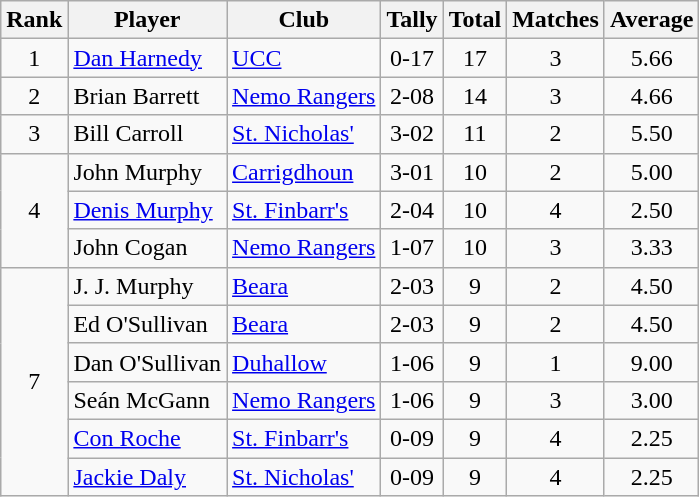<table class="wikitable">
<tr>
<th>Rank</th>
<th>Player</th>
<th>Club</th>
<th>Tally</th>
<th>Total</th>
<th>Matches</th>
<th>Average</th>
</tr>
<tr>
<td rowspan="1" style="text-align:center;">1</td>
<td><a href='#'>Dan Harnedy</a></td>
<td><a href='#'>UCC</a></td>
<td align=center>0-17</td>
<td align=center>17</td>
<td align=center>3</td>
<td align=center>5.66</td>
</tr>
<tr>
<td rowspan="1" style="text-align:center;">2</td>
<td>Brian Barrett</td>
<td><a href='#'>Nemo Rangers</a></td>
<td align=center>2-08</td>
<td align=center>14</td>
<td align=center>3</td>
<td align=center>4.66</td>
</tr>
<tr>
<td rowspan="1" style="text-align:center;">3</td>
<td>Bill Carroll</td>
<td><a href='#'>St. Nicholas'</a></td>
<td align=center>3-02</td>
<td align=center>11</td>
<td align=center>2</td>
<td align=center>5.50</td>
</tr>
<tr>
<td rowspan="3" style="text-align:center;">4</td>
<td>John Murphy</td>
<td><a href='#'>Carrigdhoun</a></td>
<td align=center>3-01</td>
<td align=center>10</td>
<td align=center>2</td>
<td align=center>5.00</td>
</tr>
<tr>
<td><a href='#'>Denis Murphy</a></td>
<td><a href='#'>St. Finbarr's</a></td>
<td align=center>2-04</td>
<td align=center>10</td>
<td align=center>4</td>
<td align=center>2.50</td>
</tr>
<tr>
<td>John Cogan</td>
<td><a href='#'>Nemo Rangers</a></td>
<td align=center>1-07</td>
<td align=center>10</td>
<td align=center>3</td>
<td align=center>3.33</td>
</tr>
<tr>
<td rowspan="6" style="text-align:center;">7</td>
<td>J. J. Murphy</td>
<td><a href='#'>Beara</a></td>
<td align=center>2-03</td>
<td align=center>9</td>
<td align=center>2</td>
<td align=center>4.50</td>
</tr>
<tr>
<td>Ed O'Sullivan</td>
<td><a href='#'>Beara</a></td>
<td align=center>2-03</td>
<td align=center>9</td>
<td align=center>2</td>
<td align=center>4.50</td>
</tr>
<tr>
<td>Dan O'Sullivan</td>
<td><a href='#'>Duhallow</a></td>
<td align=center>1-06</td>
<td align=center>9</td>
<td align=center>1</td>
<td align=center>9.00</td>
</tr>
<tr>
<td>Seán McGann</td>
<td><a href='#'>Nemo Rangers</a></td>
<td align=center>1-06</td>
<td align=center>9</td>
<td align=center>3</td>
<td align=center>3.00</td>
</tr>
<tr>
<td><a href='#'>Con Roche</a></td>
<td><a href='#'>St. Finbarr's</a></td>
<td align=center>0-09</td>
<td align=center>9</td>
<td align=center>4</td>
<td align=center>2.25</td>
</tr>
<tr>
<td><a href='#'>Jackie Daly</a></td>
<td><a href='#'>St. Nicholas'</a></td>
<td align=center>0-09</td>
<td align=center>9</td>
<td align=center>4</td>
<td align=center>2.25</td>
</tr>
</table>
